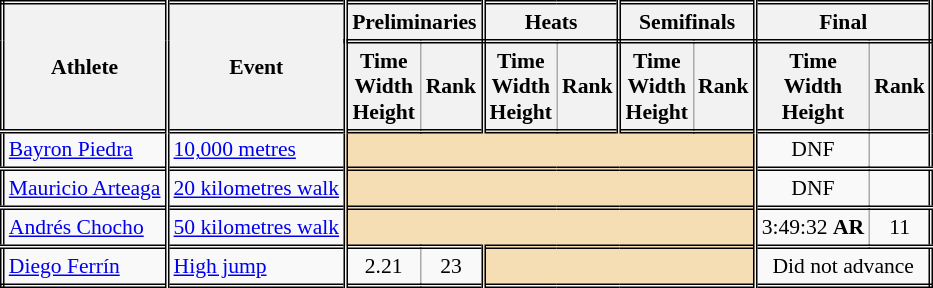<table class=wikitable style="font-size:90%; border: double;">
<tr>
<th rowspan="2" style="border-right:double">Athlete</th>
<th rowspan="2" style="border-right:double">Event</th>
<th colspan="2" style="border-right:double; border-bottom:double;">Preliminaries</th>
<th colspan="2" style="border-right:double; border-bottom:double;">Heats</th>
<th colspan="2" style="border-right:double; border-bottom:double;">Semifinals</th>
<th colspan="2" style="border-right:double; border-bottom:double;">Final</th>
</tr>
<tr>
<th>Time<br>Width<br>Height</th>
<th style="border-right:double">Rank</th>
<th>Time<br>Width<br>Height</th>
<th style="border-right:double">Rank</th>
<th>Time<br>Width<br>Height</th>
<th style="border-right:double">Rank</th>
<th>Time<br>Width<br>Height</th>
<th style="border-right:double">Rank</th>
</tr>
<tr style="border-top: double;">
<td style="border-right:double"><a href='#'>Bayron Piedra</a></td>
<td style="border-right:double"><a href='#'>10,000 metres</a></td>
<td style="border-right:double" colspan= 6 bgcolor="wheat"></td>
<td align=center>DNF</td>
<td align=center></td>
</tr>
<tr style="border-top: double;">
<td style="border-right:double"><a href='#'>Mauricio Arteaga</a></td>
<td style="border-right:double"><a href='#'>20 kilometres walk</a></td>
<td style="border-right:double" colspan= 6 bgcolor="wheat"></td>
<td align=center>DNF</td>
<td align=center></td>
</tr>
<tr style="border-top: double;">
<td style="border-right:double"><a href='#'>Andrés Chocho</a></td>
<td style="border-right:double"><a href='#'>50 kilometres walk</a></td>
<td style="border-right:double" colspan= 6 bgcolor="wheat"></td>
<td align=center>3:49:32 <strong>AR</strong></td>
<td align=center>11</td>
</tr>
<tr style="border-top: double;">
<td style="border-right:double"><a href='#'>Diego Ferrín</a></td>
<td style="border-right:double"><a href='#'>High jump</a></td>
<td align=center>2.21</td>
<td align=center style="border-right:double">23</td>
<td style="border-right:double" colspan= 4 bgcolor="wheat"></td>
<td colspan="2" align=center>Did not advance</td>
</tr>
</table>
